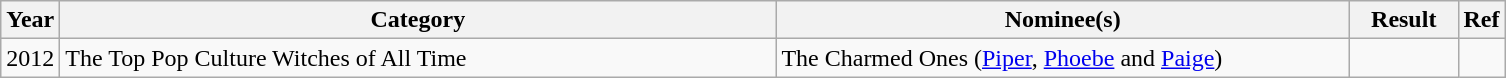<table class="wikitable">
<tr>
<th>Year</th>
<th width="470">Category</th>
<th width="375">Nominee(s)</th>
<th width="65">Result</th>
<th>Ref</th>
</tr>
<tr>
<td>2012</td>
<td>The Top Pop Culture Witches of All Time</td>
<td>The Charmed Ones (<a href='#'>Piper</a>, <a href='#'>Phoebe</a> and <a href='#'>Paige</a>)</td>
<td></td>
<td></td>
</tr>
</table>
